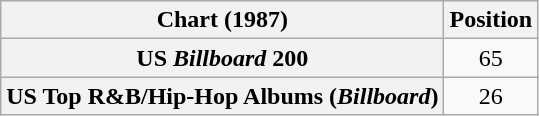<table class="wikitable sortable plainrowheaders" style="text-align:center">
<tr>
<th scope="col">Chart (1987)</th>
<th scope="col">Position</th>
</tr>
<tr>
<th scope="row">US <em>Billboard</em> 200</th>
<td>65</td>
</tr>
<tr>
<th scope="row">US Top R&B/Hip-Hop Albums (<em>Billboard</em>)</th>
<td>26</td>
</tr>
</table>
